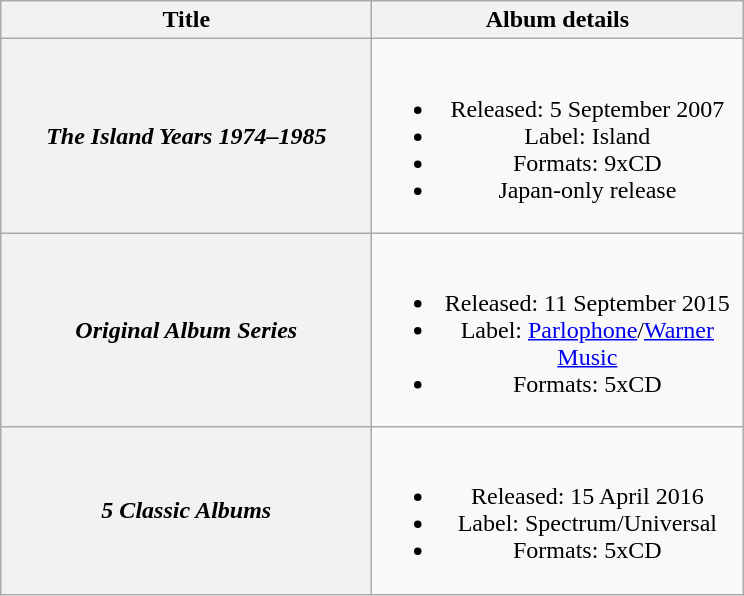<table class="wikitable plainrowheaders" style="text-align:center;">
<tr>
<th scope="col" style="width:15em;">Title</th>
<th scope="col" style="width:15em;">Album details</th>
</tr>
<tr>
<th scope="row"><em>The Island Years 1974–1985</em></th>
<td><br><ul><li>Released: 5 September 2007</li><li>Label: Island</li><li>Formats: 9xCD</li><li>Japan-only release</li></ul></td>
</tr>
<tr>
<th scope="row"><em>Original Album Series</em></th>
<td><br><ul><li>Released: 11 September 2015</li><li>Label: <a href='#'>Parlophone</a>/<a href='#'>Warner Music</a></li><li>Formats: 5xCD</li></ul></td>
</tr>
<tr>
<th scope="row"><em>5 Classic Albums</em></th>
<td><br><ul><li>Released: 15 April 2016</li><li>Label: Spectrum/Universal</li><li>Formats: 5xCD</li></ul></td>
</tr>
</table>
